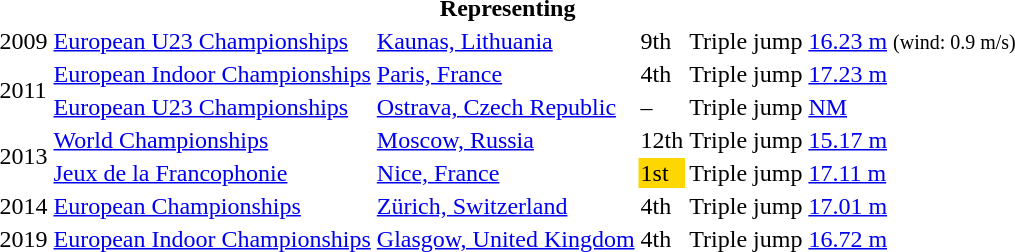<table>
<tr>
<th colspan="6">Representing </th>
</tr>
<tr>
<td>2009</td>
<td><a href='#'>European U23 Championships</a></td>
<td><a href='#'>Kaunas, Lithuania</a></td>
<td>9th</td>
<td>Triple jump</td>
<td><a href='#'>16.23 m</a> <small>(wind: 0.9 m/s)</small></td>
</tr>
<tr>
<td rowspan=2>2011</td>
<td><a href='#'>European Indoor Championships</a></td>
<td><a href='#'>Paris, France</a></td>
<td>4th</td>
<td>Triple jump</td>
<td><a href='#'>17.23 m</a></td>
</tr>
<tr>
<td><a href='#'>European U23 Championships</a></td>
<td><a href='#'>Ostrava, Czech Republic</a></td>
<td>–</td>
<td>Triple jump</td>
<td><a href='#'>NM</a></td>
</tr>
<tr>
<td rowspan=2>2013</td>
<td><a href='#'>World Championships</a></td>
<td><a href='#'>Moscow, Russia</a></td>
<td>12th</td>
<td>Triple jump</td>
<td><a href='#'>15.17 m</a></td>
</tr>
<tr>
<td><a href='#'>Jeux de la Francophonie</a></td>
<td><a href='#'>Nice, France</a></td>
<td bgcolor=gold>1st</td>
<td>Triple jump</td>
<td><a href='#'>17.11 m</a></td>
</tr>
<tr>
<td>2014</td>
<td><a href='#'>European Championships</a></td>
<td><a href='#'>Zürich, Switzerland</a></td>
<td>4th</td>
<td>Triple jump</td>
<td><a href='#'>17.01 m</a></td>
</tr>
<tr>
<td>2019</td>
<td><a href='#'>European Indoor Championships</a></td>
<td><a href='#'>Glasgow, United Kingdom</a></td>
<td>4th</td>
<td>Triple jump</td>
<td><a href='#'>16.72 m</a></td>
</tr>
</table>
